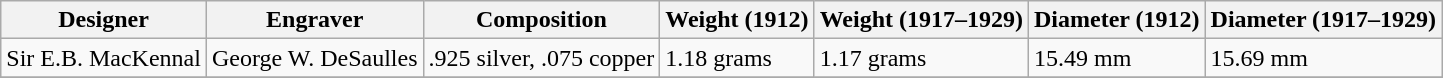<table class="wikitable">
<tr>
<th>Designer</th>
<th>Engraver</th>
<th>Composition</th>
<th>Weight (1912)</th>
<th>Weight (1917–1929)</th>
<th>Diameter (1912)</th>
<th>Diameter (1917–1929)</th>
</tr>
<tr>
<td>Sir E.B. MacKennal</td>
<td>George W. DeSaulles</td>
<td>.925 silver, .075 copper</td>
<td>1.18 grams</td>
<td>1.17 grams</td>
<td>15.49 mm</td>
<td>15.69 mm</td>
</tr>
<tr>
</tr>
</table>
